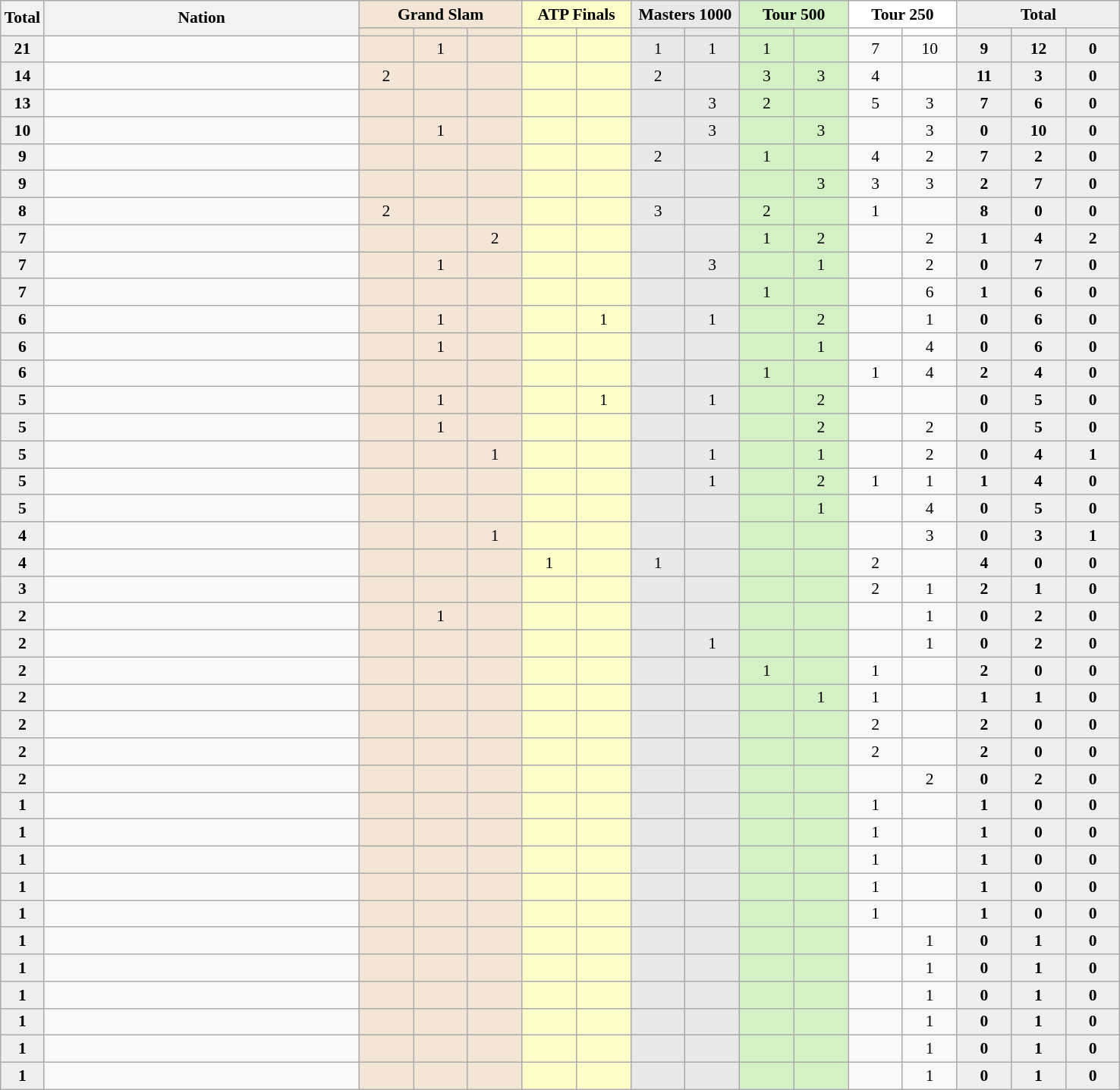<table class="sortable wikitable" style="font-size:90%">
<tr>
<th style="width:30px;" rowspan="2">Total</th>
<th style="width:270px;" rowspan="2">Nation</th>
<th style="background-color:#f3e6d7;" colspan="3">Grand Slam</th>
<th style="background-color:#ffffcc;" colspan="2">ATP Finals</th>
<th style="background-color:#e9e9e9;" colspan="2">Masters 1000</th>
<th style="background-color:#d4f1c5;" colspan="2">Tour 500</th>
<th style="background-color:#ffffff;" colspan="2">Tour 250</th>
<th style="background-color:#efefef;" colspan="3">Total</th>
</tr>
<tr>
<th style="width:41px; background-color:#f3e6d7;"></th>
<th style="width:41px; background-color:#f3e6d7;"></th>
<th style="width:41px; background-color:#f3e6d7;"></th>
<th style="width:41px; background-color:#ffffcc;"></th>
<th style="width:41px; background-color:#ffffcc;"></th>
<th style="width:41px; background-color:#e9e9e9;"></th>
<th style="width:41px; background-color:#e9e9e9;"></th>
<th style="width:41px; background-color:#d4f1c5;"></th>
<th style="width:41px; background-color:#d4f1c5;"></th>
<th style="width:41px; background-color:#ffffff;"></th>
<th style="width:41px; background-color:#ffffff;"></th>
<th style="width:41px; background-color:#efefef;"></th>
<th style="width:41px; background-color:#efefef;"></th>
<th style="width:41px; background-color:#efefef;"></th>
</tr>
<tr align="center">
<td style="background:#efefef;"><strong>21</strong></td>
<td align="left"></td>
<td style="background:#F3E6D7;"></td>
<td style="background:#F3E6D7;"> 1</td>
<td style="background:#F3E6D7;"></td>
<td style="background:#ffc;"></td>
<td style="background:#ffc;"></td>
<td style="background:#E9E9E9;"> 1</td>
<td style="background:#E9E9E9;"> 1</td>
<td style="background:#D4F1C5;">1</td>
<td style="background:#D4F1C5;"></td>
<td> 7</td>
<td> 10</td>
<td style="background:#efefef;"><strong>9</strong></td>
<td style="background:#efefef;"><strong>12</strong></td>
<td style="background:#efefef;"><strong>0</strong></td>
</tr>
<tr align="center">
<td style="background:#efefef;"><strong>14</strong></td>
<td align="left"></td>
<td style="background:#F3E6D7;"> 2</td>
<td style="background:#F3E6D7;"></td>
<td style="background:#F3E6D7;"></td>
<td style="background:#ffc;"></td>
<td style="background:#ffc;"></td>
<td style="background:#E9E9E9;"> 2</td>
<td style="background:#E9E9E9;"></td>
<td style="background:#D4F1C5;">3</td>
<td style="background:#D4F1C5;"> 3</td>
<td> 4</td>
<td></td>
<td style="background:#efefef;"><strong>11</strong></td>
<td style="background:#efefef;"><strong>3</strong></td>
<td style="background:#efefef;"><strong>0</strong></td>
</tr>
<tr align="center">
<td style="background:#efefef;"><strong>13</strong></td>
<td align="left"></td>
<td style="background:#F3E6D7;"></td>
<td style="background:#F3E6D7;"></td>
<td style="background:#F3E6D7;"></td>
<td style="background:#ffc;"></td>
<td style="background:#ffc;"></td>
<td style="background:#E9E9E9;"></td>
<td style="background:#E9E9E9;"> 3</td>
<td style="background:#D4F1C5;"> 2</td>
<td style="background:#D4F1C5;"></td>
<td>5</td>
<td> 3</td>
<td style="background:#efefef;"><strong>7</strong></td>
<td style="background:#efefef;"><strong>6</strong></td>
<td style="background:#efefef;"><strong>0</strong></td>
</tr>
<tr align="center">
<td style="background:#efefef;"><strong>10</strong></td>
<td align="left"></td>
<td style="background:#F3E6D7;"></td>
<td style="background:#F3E6D7;"> 1</td>
<td style="background:#F3E6D7;"></td>
<td style="background:#ffc;"></td>
<td style="background:#ffc;"></td>
<td style="background:#E9E9E9;"></td>
<td style="background:#E9E9E9;">3</td>
<td style="background:#D4F1C5;"></td>
<td style="background:#D4F1C5;"> 3</td>
<td></td>
<td> 3</td>
<td style="background:#efefef;"><strong>0</strong></td>
<td style="background:#efefef;"><strong>10</strong></td>
<td style="background:#efefef;"><strong>0</strong></td>
</tr>
<tr align="center">
<td style="background:#efefef;"><strong>9</strong></td>
<td align="left"></td>
<td style="background:#F3E6D7;"></td>
<td style="background:#F3E6D7;"></td>
<td style="background:#F3E6D7;"></td>
<td style="background:#ffc;"></td>
<td style="background:#ffc;"></td>
<td style="background:#E9E9E9;"> 2</td>
<td style="background:#E9E9E9;"></td>
<td style="background:#D4F1C5;"> 1</td>
<td style="background:#D4F1C5;"></td>
<td> 4</td>
<td> 2</td>
<td style="background:#efefef;"><strong>7</strong></td>
<td style="background:#efefef;"><strong>2</strong></td>
<td style="background:#efefef;"><strong>0</strong></td>
</tr>
<tr align="center">
<td style="background:#efefef;"><strong>9</strong></td>
<td align="left"></td>
<td style="background:#F3E6D7;"></td>
<td style="background:#F3E6D7;"></td>
<td style="background:#F3E6D7;"></td>
<td style="background:#ffc;"></td>
<td style="background:#ffc;"></td>
<td style="background:#E9E9E9;"></td>
<td style="background:#E9E9E9;"></td>
<td style="background:#D4F1C5;"></td>
<td style="background:#D4F1C5;">3</td>
<td> 3</td>
<td>3</td>
<td style="background:#efefef;"><strong>2</strong></td>
<td style="background:#efefef;"><strong>7</strong></td>
<td style="background:#efefef;"><strong>0</strong></td>
</tr>
<tr align="center">
<td style="background:#efefef;"><strong>8</strong></td>
<td align="left"></td>
<td style="background:#F3E6D7;"> 2</td>
<td style="background:#F3E6D7;"></td>
<td style="background:#F3E6D7;"></td>
<td style="background:#ffc;"></td>
<td style="background:#ffc;"></td>
<td style="background:#E9E9E9;"> 3</td>
<td style="background:#E9E9E9;"></td>
<td style="background:#D4F1C5;"> 2</td>
<td style="background:#D4F1C5;"></td>
<td> 1</td>
<td></td>
<td style="background:#efefef;"><strong>8</strong></td>
<td style="background:#efefef;"><strong>0</strong></td>
<td style="background:#efefef;"><strong>0</strong></td>
</tr>
<tr align="center">
<td style="background:#efefef;"><strong>7</strong></td>
<td align="left"></td>
<td style="background:#F3E6D7;"></td>
<td style="background:#F3E6D7;"></td>
<td style="background:#F3E6D7;"> 2</td>
<td style="background:#ffc;"></td>
<td style="background:#ffc;"></td>
<td style="background:#E9E9E9;"></td>
<td style="background:#E9E9E9;"></td>
<td style="background:#D4F1C5;"> 1</td>
<td style="background:#D4F1C5;"> 2</td>
<td></td>
<td> 2</td>
<td style="background:#efefef;"><strong>1</strong></td>
<td style="background:#efefef;"><strong>4</strong></td>
<td style="background:#efefef;"><strong>2</strong></td>
</tr>
<tr align="center">
<td style="background:#efefef;"><strong>7</strong></td>
<td align="left"></td>
<td style="background:#F3E6D7;"></td>
<td style="background:#F3E6D7;"> 1</td>
<td style="background:#F3E6D7;"></td>
<td style="background:#ffc;"></td>
<td style="background:#ffc;"></td>
<td style="background:#E9E9E9;"></td>
<td style="background:#E9E9E9;">3</td>
<td style="background:#D4F1C5;"></td>
<td style="background:#D4F1C5;"> 1</td>
<td></td>
<td> 2</td>
<td style="background:#efefef;"><strong>0</strong></td>
<td style="background:#efefef;"><strong>7</strong></td>
<td style="background:#efefef;"><strong>0</strong></td>
</tr>
<tr align="center">
<td style="background:#efefef;"><strong>7</strong></td>
<td align="left"></td>
<td style="background:#F3E6D7;"></td>
<td style="background:#F3E6D7;"></td>
<td style="background:#F3E6D7;"></td>
<td style="background:#ffc;"></td>
<td style="background:#ffc;"></td>
<td style="background:#E9E9E9;"></td>
<td style="background:#E9E9E9;"></td>
<td style="background:#D4F1C5;"> 1</td>
<td style="background:#D4F1C5;"></td>
<td></td>
<td> 6</td>
<td style="background:#efefef;"><strong>1</strong></td>
<td style="background:#efefef;"><strong>6</strong></td>
<td style="background:#efefef;"><strong>0</strong></td>
</tr>
<tr align="center">
<td style="background:#efefef;"><strong>6</strong></td>
<td align="left"></td>
<td style="background:#F3E6D7;"></td>
<td style="background:#F3E6D7;"> 1</td>
<td style="background:#F3E6D7;"></td>
<td style="background:#ffc;"></td>
<td style="background:#ffc;"> 1</td>
<td style="background:#E9E9E9;"></td>
<td style="background:#E9E9E9;"> 1</td>
<td style="background:#D4F1C5;"></td>
<td style="background:#D4F1C5;">2</td>
<td></td>
<td> 1</td>
<td style="background:#efefef;"><strong>0</strong></td>
<td style="background:#efefef;"><strong>6</strong></td>
<td style="background:#efefef;"><strong>0</strong></td>
</tr>
<tr align="center">
<td style="background:#efefef;"><strong>6</strong></td>
<td align="left"></td>
<td style="background:#F3E6D7;"></td>
<td style="background:#F3E6D7;"> 1</td>
<td style="background:#F3E6D7;"></td>
<td style="background:#ffc;"></td>
<td style="background:#ffc;"></td>
<td style="background:#E9E9E9;"></td>
<td style="background:#E9E9E9;"></td>
<td style="background:#D4F1C5;"></td>
<td style="background:#D4F1C5;"> 1</td>
<td></td>
<td> 4</td>
<td style="background:#efefef;"><strong>0</strong></td>
<td style="background:#efefef;"><strong>6</strong></td>
<td style="background:#efefef;"><strong>0</strong></td>
</tr>
<tr align="center">
<td style="background:#efefef;"><strong>6</strong></td>
<td align="left"></td>
<td style="background:#F3E6D7;"></td>
<td style="background:#F3E6D7;"></td>
<td style="background:#F3E6D7;"></td>
<td style="background:#ffc;"></td>
<td style="background:#ffc;"></td>
<td style="background:#E9E9E9;"></td>
<td style="background:#E9E9E9;"></td>
<td style="background:#D4F1C5;"> 1</td>
<td style="background:#D4F1C5;"></td>
<td> 1</td>
<td> 4</td>
<td style="background:#efefef;"><strong>2</strong></td>
<td style="background:#efefef;"><strong>4</strong></td>
<td style="background:#efefef;"><strong>0</strong></td>
</tr>
<tr align="center">
<td style="background:#efefef;"><strong>5</strong></td>
<td align="left"></td>
<td style="background:#F3E6D7;"></td>
<td style="background:#F3E6D7;"> 1</td>
<td style="background:#F3E6D7;"></td>
<td style="background:#ffc;"></td>
<td style="background:#ffc;"> 1</td>
<td style="background:#E9E9E9;"></td>
<td style="background:#E9E9E9;">1</td>
<td style="background:#D4F1C5;"></td>
<td style="background:#D4F1C5;">2</td>
<td></td>
<td></td>
<td style="background:#efefef;"><strong>0</strong></td>
<td style="background:#efefef;"><strong>5</strong></td>
<td style="background:#efefef;"><strong>0</strong></td>
</tr>
<tr align="center">
<td style="background:#efefef;"><strong>5</strong></td>
<td align="left"></td>
<td style="background:#F3E6D7;"></td>
<td style="background:#F3E6D7;"> 1</td>
<td style="background:#F3E6D7;"></td>
<td style="background:#ffc;"></td>
<td style="background:#ffc;"></td>
<td style="background:#E9E9E9;"></td>
<td style="background:#E9E9E9;"></td>
<td style="background:#D4F1C5;"></td>
<td style="background:#D4F1C5;"> 2</td>
<td></td>
<td> 2</td>
<td style="background:#efefef;"><strong>0</strong></td>
<td style="background:#efefef;"><strong>5</strong></td>
<td style="background:#efefef;"><strong>0</strong></td>
</tr>
<tr align="center">
<td style="background:#efefef;"><strong>5</strong></td>
<td align="left"></td>
<td style="background:#F3E6D7;"></td>
<td style="background:#F3E6D7;"></td>
<td style="background:#F3E6D7;">1</td>
<td style="background:#ffc;"></td>
<td style="background:#ffc;"></td>
<td style="background:#E9E9E9;"></td>
<td style="background:#E9E9E9;"> 1</td>
<td style="background:#D4F1C5;"></td>
<td style="background:#D4F1C5;"> 1</td>
<td></td>
<td> 2</td>
<td style="background:#efefef;"><strong>0</strong></td>
<td style="background:#efefef;"><strong>4</strong></td>
<td style="background:#efefef;"><strong>1</strong></td>
</tr>
<tr align="center">
<td style="background:#efefef;"><strong>5</strong></td>
<td align="left"></td>
<td style="background:#F3E6D7;"></td>
<td style="background:#F3E6D7;"></td>
<td style="background:#F3E6D7;"></td>
<td style="background:#ffc;"></td>
<td style="background:#ffc;"></td>
<td style="background:#E9E9E9;"></td>
<td style="background:#E9E9E9;"> 1</td>
<td style="background:#D4F1C5;"></td>
<td style="background:#D4F1C5;"> 2</td>
<td>1</td>
<td> 1</td>
<td style="background:#efefef;"><strong>1</strong></td>
<td style="background:#efefef;"><strong>4</strong></td>
<td style="background:#efefef;"><strong>0</strong></td>
</tr>
<tr align="center">
<td style="background:#efefef;"><strong>5</strong></td>
<td align="left"></td>
<td style="background:#F3E6D7;"></td>
<td style="background:#F3E6D7;"></td>
<td style="background:#F3E6D7;"></td>
<td style="background:#ffc;"></td>
<td style="background:#ffc;"></td>
<td style="background:#E9E9E9;"></td>
<td style="background:#E9E9E9;"></td>
<td style="background:#D4F1C5;"></td>
<td style="background:#D4F1C5;">1</td>
<td></td>
<td> 4</td>
<td style="background:#efefef;"><strong>0</strong></td>
<td style="background:#efefef;"><strong>5</strong></td>
<td style="background:#efefef;"><strong>0</strong></td>
</tr>
<tr align="center">
<td style="background:#efefef;"><strong>4</strong></td>
<td align="left"></td>
<td style="background:#F3E6D7;"></td>
<td style="background:#F3E6D7;"></td>
<td style="background:#F3E6D7;">1</td>
<td style="background:#ffc;"></td>
<td style="background:#ffc;"></td>
<td style="background:#E9E9E9;"></td>
<td style="background:#E9E9E9;"></td>
<td style="background:#D4F1C5;"></td>
<td style="background:#D4F1C5;"></td>
<td></td>
<td> 3</td>
<td style="background:#efefef;"><strong>0</strong></td>
<td style="background:#efefef;"><strong>3</strong></td>
<td style="background:#efefef;"><strong>1</strong></td>
</tr>
<tr align="center">
<td style="background:#efefef;"><strong>4</strong></td>
<td align="left"></td>
<td style="background:#F3E6D7;"></td>
<td style="background:#F3E6D7;"></td>
<td style="background:#F3E6D7;"></td>
<td style="background:#ffc;"> 1</td>
<td style="background:#ffc;"></td>
<td style="background:#E9E9E9;"> 1</td>
<td style="background:#E9E9E9;"></td>
<td style="background:#D4F1C5;"></td>
<td style="background:#D4F1C5;"></td>
<td> 2</td>
<td></td>
<td style="background:#efefef;"><strong>4</strong></td>
<td style="background:#efefef;"><strong>0</strong></td>
<td style="background:#efefef;"><strong>0</strong></td>
</tr>
<tr align="center">
<td style="background:#efefef;"><strong>3</strong></td>
<td align="left"></td>
<td style="background:#F3E6D7;"></td>
<td style="background:#F3E6D7;"></td>
<td style="background:#F3E6D7;"></td>
<td style="background:#ffc;"></td>
<td style="background:#ffc;"></td>
<td style="background:#E9E9E9;"></td>
<td style="background:#E9E9E9;"></td>
<td style="background:#D4F1C5;"></td>
<td style="background:#D4F1C5;"></td>
<td> 2</td>
<td> 1</td>
<td style="background:#efefef;"><strong>2</strong></td>
<td style="background:#efefef;"><strong>1</strong></td>
<td style="background:#efefef;"><strong>0</strong></td>
</tr>
<tr align="center">
<td style="background:#efefef;"><strong>2</strong></td>
<td align="left"></td>
<td style="background:#F3E6D7;"></td>
<td style="background:#F3E6D7;"> 1</td>
<td style="background:#F3E6D7;"></td>
<td style="background:#ffc;"></td>
<td style="background:#ffc;"></td>
<td style="background:#E9E9E9;"></td>
<td style="background:#E9E9E9;"></td>
<td style="background:#D4F1C5;"></td>
<td style="background:#D4F1C5;"></td>
<td></td>
<td> 1</td>
<td style="background:#efefef;"><strong>0</strong></td>
<td style="background:#efefef;"><strong>2</strong></td>
<td style="background:#efefef;"><strong>0</strong></td>
</tr>
<tr align="center">
<td style="background:#efefef;"><strong>2</strong></td>
<td align="left"></td>
<td style="background:#F3E6D7;"></td>
<td style="background:#F3E6D7;"></td>
<td style="background:#F3E6D7;"></td>
<td style="background:#ffc;"></td>
<td style="background:#ffc;"></td>
<td style="background:#E9E9E9;"></td>
<td style="background:#E9E9E9;">1</td>
<td style="background:#D4F1C5;"></td>
<td style="background:#D4F1C5;"></td>
<td></td>
<td> 1</td>
<td style="background:#efefef;"><strong>0</strong></td>
<td style="background:#efefef;"><strong>2</strong></td>
<td style="background:#efefef;"><strong>0</strong></td>
</tr>
<tr align="center">
<td style="background:#efefef;"><strong>2</strong></td>
<td align="left"></td>
<td style="background:#F3E6D7;"></td>
<td style="background:#F3E6D7;"></td>
<td style="background:#F3E6D7;"></td>
<td style="background:#ffc;"></td>
<td style="background:#ffc;"></td>
<td style="background:#E9E9E9;"></td>
<td style="background:#E9E9E9;"></td>
<td style="background:#D4F1C5;"> 1</td>
<td style="background:#D4F1C5;"></td>
<td> 1</td>
<td></td>
<td style="background:#efefef;"><strong>2</strong></td>
<td style="background:#efefef;"><strong>0</strong></td>
<td style="background:#efefef;"><strong>0</strong></td>
</tr>
<tr align="center">
<td style="background:#efefef;"><strong>2</strong></td>
<td align="left"></td>
<td style="background:#F3E6D7;"></td>
<td style="background:#F3E6D7;"></td>
<td style="background:#F3E6D7;"></td>
<td style="background:#ffc;"></td>
<td style="background:#ffc;"></td>
<td style="background:#E9E9E9;"></td>
<td style="background:#E9E9E9;"></td>
<td style="background:#D4F1C5;"></td>
<td style="background:#D4F1C5;"> 1</td>
<td> 1</td>
<td></td>
<td style="background:#efefef;"><strong>1</strong></td>
<td style="background:#efefef;"><strong>1</strong></td>
<td style="background:#efefef;"><strong>0</strong></td>
</tr>
<tr align="center">
<td style="background:#efefef;"><strong>2</strong></td>
<td align="left"></td>
<td style="background:#F3E6D7;"></td>
<td style="background:#F3E6D7;"></td>
<td style="background:#F3E6D7;"></td>
<td style="background:#ffc;"></td>
<td style="background:#ffc;"></td>
<td style="background:#E9E9E9;"></td>
<td style="background:#E9E9E9;"></td>
<td style="background:#D4F1C5;"></td>
<td style="background:#D4F1C5;"></td>
<td> 2</td>
<td></td>
<td style="background:#efefef;"><strong>2</strong></td>
<td style="background:#efefef;"><strong>0</strong></td>
<td style="background:#efefef;"><strong>0</strong></td>
</tr>
<tr align="center">
<td style="background:#efefef;"><strong>2</strong></td>
<td align="left"></td>
<td style="background:#F3E6D7;"></td>
<td style="background:#F3E6D7;"></td>
<td style="background:#F3E6D7;"></td>
<td style="background:#ffc;"></td>
<td style="background:#ffc;"></td>
<td style="background:#E9E9E9;"></td>
<td style="background:#E9E9E9;"></td>
<td style="background:#D4F1C5;"></td>
<td style="background:#D4F1C5;"></td>
<td> 2</td>
<td></td>
<td style="background:#efefef;"><strong>2</strong></td>
<td style="background:#efefef;"><strong>0</strong></td>
<td style="background:#efefef;"><strong>0</strong></td>
</tr>
<tr align="center">
<td style="background:#efefef;"><strong>2</strong></td>
<td align="left"></td>
<td style="background:#F3E6D7;"></td>
<td style="background:#F3E6D7;"></td>
<td style="background:#F3E6D7;"></td>
<td style="background:#ffc;"></td>
<td style="background:#ffc;"></td>
<td style="background:#E9E9E9;"></td>
<td style="background:#E9E9E9;"></td>
<td style="background:#D4F1C5;"></td>
<td style="background:#D4F1C5;"></td>
<td></td>
<td> 2</td>
<td style="background:#efefef;"><strong>0</strong></td>
<td style="background:#efefef;"><strong>2</strong></td>
<td style="background:#efefef;"><strong>0</strong></td>
</tr>
<tr align="center">
<td style="background:#efefef;"><strong>1</strong></td>
<td align="left"></td>
<td style="background:#F3E6D7;"></td>
<td style="background:#F3E6D7;"></td>
<td style="background:#F3E6D7;"></td>
<td style="background:#ffc;"></td>
<td style="background:#ffc;"></td>
<td style="background:#E9E9E9;"></td>
<td style="background:#E9E9E9;"></td>
<td style="background:#D4F1C5;"></td>
<td style="background:#D4F1C5;"></td>
<td> 1</td>
<td></td>
<td style="background:#efefef;"><strong>1</strong></td>
<td style="background:#efefef;"><strong>0</strong></td>
<td style="background:#efefef;"><strong>0</strong></td>
</tr>
<tr align="center">
<td style="background:#efefef;"><strong>1</strong></td>
<td align="left"></td>
<td style="background:#F3E6D7;"></td>
<td style="background:#F3E6D7;"></td>
<td style="background:#F3E6D7;"></td>
<td style="background:#ffc;"></td>
<td style="background:#ffc;"></td>
<td style="background:#E9E9E9;"></td>
<td style="background:#E9E9E9;"></td>
<td style="background:#D4F1C5;"></td>
<td style="background:#D4F1C5;"></td>
<td> 1</td>
<td></td>
<td style="background:#efefef;"><strong>1</strong></td>
<td style="background:#efefef;"><strong>0</strong></td>
<td style="background:#efefef;"><strong>0</strong></td>
</tr>
<tr align="center">
<td style="background:#efefef;"><strong>1</strong></td>
<td align="left"></td>
<td style="background:#F3E6D7;"></td>
<td style="background:#F3E6D7;"></td>
<td style="background:#F3E6D7;"></td>
<td style="background:#ffc;"></td>
<td style="background:#ffc;"></td>
<td style="background:#E9E9E9;"></td>
<td style="background:#E9E9E9;"></td>
<td style="background:#D4F1C5;"></td>
<td style="background:#D4F1C5;"></td>
<td> 1</td>
<td></td>
<td style="background:#efefef;"><strong>1</strong></td>
<td style="background:#efefef;"><strong>0</strong></td>
<td style="background:#efefef;"><strong>0</strong></td>
</tr>
<tr align="center">
<td style="background:#efefef;"><strong>1</strong></td>
<td align="left"></td>
<td style="background:#F3E6D7;"></td>
<td style="background:#F3E6D7;"></td>
<td style="background:#F3E6D7;"></td>
<td style="background:#ffc;"></td>
<td style="background:#ffc;"></td>
<td style="background:#E9E9E9;"></td>
<td style="background:#E9E9E9;"></td>
<td style="background:#D4F1C5;"></td>
<td style="background:#D4F1C5;"></td>
<td> 1</td>
<td></td>
<td style="background:#efefef;"><strong>1</strong></td>
<td style="background:#efefef;"><strong>0</strong></td>
<td style="background:#efefef;"><strong>0</strong></td>
</tr>
<tr align="center">
<td style="background:#efefef;"><strong>1</strong></td>
<td align="left"></td>
<td style="background:#F3E6D7;"></td>
<td style="background:#F3E6D7;"></td>
<td style="background:#F3E6D7;"></td>
<td style="background:#ffc;"></td>
<td style="background:#ffc;"></td>
<td style="background:#E9E9E9;"></td>
<td style="background:#E9E9E9;"></td>
<td style="background:#D4F1C5;"></td>
<td style="background:#D4F1C5;"></td>
<td> 1</td>
<td></td>
<td style="background:#efefef;"><strong>1</strong></td>
<td style="background:#efefef;"><strong>0</strong></td>
<td style="background:#efefef;"><strong>0</strong></td>
</tr>
<tr align="center">
<td style="background:#efefef;"><strong>1</strong></td>
<td align="left"></td>
<td style="background:#F3E6D7;"></td>
<td style="background:#F3E6D7;"></td>
<td style="background:#F3E6D7;"></td>
<td style="background:#ffc;"></td>
<td style="background:#ffc;"></td>
<td style="background:#E9E9E9;"></td>
<td style="background:#E9E9E9;"></td>
<td style="background:#D4F1C5;"></td>
<td style="background:#D4F1C5;"></td>
<td></td>
<td> 1</td>
<td style="background:#efefef;"><strong>0</strong></td>
<td style="background:#efefef;"><strong>1</strong></td>
<td style="background:#efefef;"><strong>0</strong></td>
</tr>
<tr align="center">
<td style="background:#efefef;"><strong>1</strong></td>
<td align="left"></td>
<td style="background:#F3E6D7;"></td>
<td style="background:#F3E6D7;"></td>
<td style="background:#F3E6D7;"></td>
<td style="background:#ffc;"></td>
<td style="background:#ffc;"></td>
<td style="background:#E9E9E9;"></td>
<td style="background:#E9E9E9;"></td>
<td style="background:#D4F1C5;"></td>
<td style="background:#D4F1C5;"></td>
<td></td>
<td> 1</td>
<td style="background:#efefef;"><strong>0</strong></td>
<td style="background:#efefef;"><strong>1</strong></td>
<td style="background:#efefef;"><strong>0</strong></td>
</tr>
<tr align="center">
<td style="background:#efefef;"><strong>1</strong></td>
<td align="left"></td>
<td style="background:#F3E6D7;"></td>
<td style="background:#F3E6D7;"></td>
<td style="background:#F3E6D7;"></td>
<td style="background:#ffc;"></td>
<td style="background:#ffc;"></td>
<td style="background:#E9E9E9;"></td>
<td style="background:#E9E9E9;"></td>
<td style="background:#D4F1C5;"></td>
<td style="background:#D4F1C5;"></td>
<td></td>
<td> 1</td>
<td style="background:#efefef;"><strong>0</strong></td>
<td style="background:#efefef;"><strong>1</strong></td>
<td style="background:#efefef;"><strong>0</strong></td>
</tr>
<tr align="center">
<td style="background:#efefef;"><strong>1</strong></td>
<td align="left"></td>
<td style="background:#F3E6D7;"></td>
<td style="background:#F3E6D7;"></td>
<td style="background:#F3E6D7;"></td>
<td style="background:#ffc;"></td>
<td style="background:#ffc;"></td>
<td style="background:#E9E9E9;"></td>
<td style="background:#E9E9E9;"></td>
<td style="background:#D4F1C5;"></td>
<td style="background:#D4F1C5;"></td>
<td></td>
<td> 1</td>
<td style="background:#efefef;"><strong>0</strong></td>
<td style="background:#efefef;"><strong>1</strong></td>
<td style="background:#efefef;"><strong>0</strong></td>
</tr>
<tr align="center">
<td style="background:#efefef;"><strong>1</strong></td>
<td align="left"></td>
<td style="background:#F3E6D7;"></td>
<td style="background:#F3E6D7;"></td>
<td style="background:#F3E6D7;"></td>
<td style="background:#ffc;"></td>
<td style="background:#ffc;"></td>
<td style="background:#E9E9E9;"></td>
<td style="background:#E9E9E9;"></td>
<td style="background:#D4F1C5;"></td>
<td style="background:#D4F1C5;"></td>
<td></td>
<td> 1</td>
<td style="background:#efefef;"><strong>0</strong></td>
<td style="background:#efefef;"><strong>1</strong></td>
<td style="background:#efefef;"><strong>0</strong></td>
</tr>
<tr align="center">
<td style="background:#efefef;"><strong>1</strong></td>
<td align="left"></td>
<td style="background:#F3E6D7;"></td>
<td style="background:#F3E6D7;"></td>
<td style="background:#F3E6D7;"></td>
<td style="background:#ffc;"></td>
<td style="background:#ffc;"></td>
<td style="background:#E9E9E9;"></td>
<td style="background:#E9E9E9;"></td>
<td style="background:#D4F1C5;"></td>
<td style="background:#D4F1C5;"></td>
<td></td>
<td> 1</td>
<td style="background:#efefef;"><strong>0</strong></td>
<td style="background:#efefef;"><strong>1</strong></td>
<td style="background:#efefef;"><strong>0</strong></td>
</tr>
</table>
